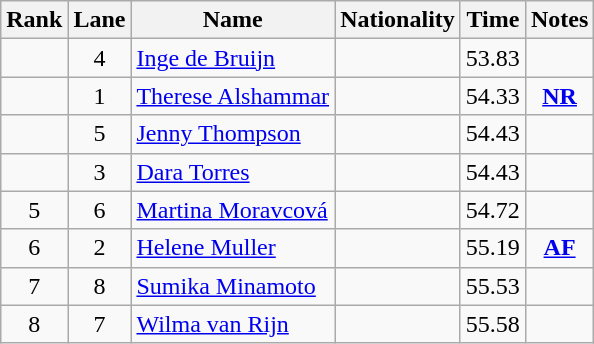<table class="wikitable sortable" style="text-align:center">
<tr>
<th>Rank</th>
<th>Lane</th>
<th>Name</th>
<th>Nationality</th>
<th>Time</th>
<th>Notes</th>
</tr>
<tr>
<td></td>
<td>4</td>
<td align=left><a href='#'>Inge de Bruijn</a></td>
<td align=left></td>
<td>53.83</td>
<td></td>
</tr>
<tr>
<td></td>
<td>1</td>
<td align=left><a href='#'>Therese Alshammar</a></td>
<td align=left></td>
<td>54.33</td>
<td><strong><a href='#'>NR</a></strong></td>
</tr>
<tr>
<td></td>
<td>5</td>
<td align=left><a href='#'>Jenny Thompson</a></td>
<td align=left></td>
<td>54.43</td>
<td></td>
</tr>
<tr>
<td></td>
<td>3</td>
<td align=left><a href='#'>Dara Torres</a></td>
<td align=left></td>
<td>54.43</td>
<td></td>
</tr>
<tr>
<td>5</td>
<td>6</td>
<td align=left><a href='#'>Martina Moravcová</a></td>
<td align=left></td>
<td>54.72</td>
<td></td>
</tr>
<tr>
<td>6</td>
<td>2</td>
<td align=left><a href='#'>Helene Muller</a></td>
<td align=left></td>
<td>55.19</td>
<td><strong><a href='#'>AF</a></strong></td>
</tr>
<tr>
<td>7</td>
<td>8</td>
<td align=left><a href='#'>Sumika Minamoto</a></td>
<td align=left></td>
<td>55.53</td>
<td></td>
</tr>
<tr>
<td>8</td>
<td>7</td>
<td align=left><a href='#'>Wilma van Rijn</a></td>
<td align=left></td>
<td>55.58</td>
<td></td>
</tr>
</table>
